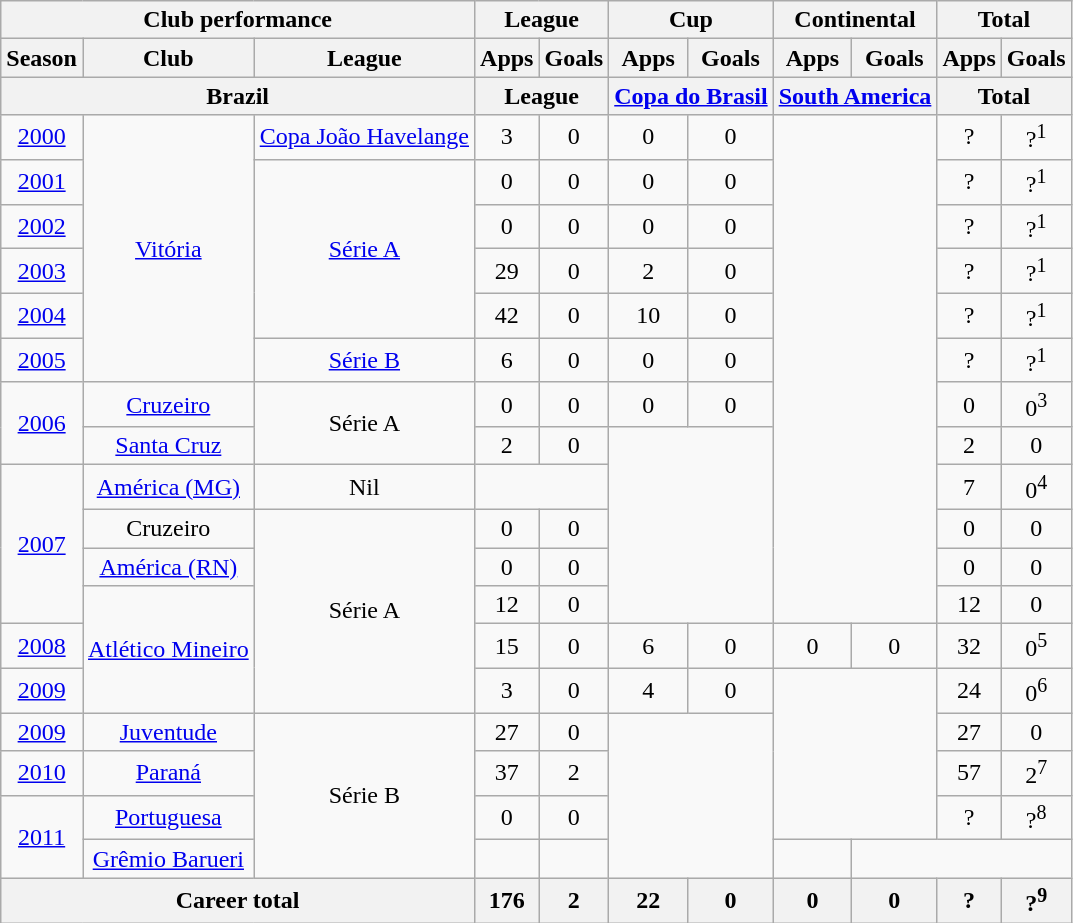<table class="wikitable" style="text-align:center">
<tr>
<th colspan=3>Club performance</th>
<th colspan=2>League</th>
<th colspan=2>Cup</th>
<th colspan=2>Continental</th>
<th colspan=2>Total</th>
</tr>
<tr>
<th>Season</th>
<th>Club</th>
<th>League</th>
<th>Apps</th>
<th>Goals</th>
<th>Apps</th>
<th>Goals</th>
<th>Apps</th>
<th>Goals</th>
<th>Apps</th>
<th>Goals</th>
</tr>
<tr>
<th colspan=3>Brazil</th>
<th colspan=2>League</th>
<th colspan=2><a href='#'>Copa do Brasil</a></th>
<th colspan=2><a href='#'>South America</a></th>
<th colspan=2>Total</th>
</tr>
<tr>
<td><a href='#'>2000</a></td>
<td rowspan=6><a href='#'>Vitória</a></td>
<td><a href='#'>Copa João Havelange</a></td>
<td>3</td>
<td>0</td>
<td>0</td>
<td>0</td>
<td rowspan=12 colspan=2></td>
<td>?</td>
<td>?<sup>1</sup></td>
</tr>
<tr>
<td><a href='#'>2001</a></td>
<td rowspan=4><a href='#'>Série A</a></td>
<td>0</td>
<td>0</td>
<td>0</td>
<td>0</td>
<td>?</td>
<td>?<sup>1</sup></td>
</tr>
<tr>
<td><a href='#'>2002</a></td>
<td>0</td>
<td>0</td>
<td>0</td>
<td>0</td>
<td>?</td>
<td>?<sup>1</sup></td>
</tr>
<tr>
<td><a href='#'>2003</a></td>
<td>29</td>
<td>0</td>
<td>2</td>
<td>0</td>
<td>?</td>
<td>?<sup>1</sup></td>
</tr>
<tr>
<td><a href='#'>2004</a></td>
<td>42</td>
<td>0</td>
<td>10</td>
<td>0</td>
<td>?</td>
<td>?<sup>1</sup></td>
</tr>
<tr>
<td><a href='#'>2005</a></td>
<td><a href='#'>Série B</a></td>
<td>6</td>
<td>0</td>
<td>0</td>
<td>0</td>
<td>?</td>
<td>?<sup>1</sup></td>
</tr>
<tr>
<td rowspan=2><a href='#'>2006</a></td>
<td><a href='#'>Cruzeiro</a></td>
<td rowspan=2>Série A</td>
<td>0</td>
<td>0</td>
<td>0</td>
<td>0</td>
<td>0</td>
<td>0<sup>3</sup></td>
</tr>
<tr>
<td><a href='#'>Santa Cruz</a></td>
<td>2</td>
<td>0</td>
<td rowspan=5 colspan=2></td>
<td>2</td>
<td>0</td>
</tr>
<tr>
<td rowspan=4><a href='#'>2007</a></td>
<td><a href='#'>América (MG)</a></td>
<td>Nil</td>
<td colspan=2></td>
<td>7</td>
<td>0<sup>4</sup></td>
</tr>
<tr>
<td>Cruzeiro</td>
<td rowspan=5>Série A</td>
<td>0</td>
<td>0</td>
<td>0</td>
<td>0</td>
</tr>
<tr>
<td><a href='#'>América (RN)</a></td>
<td>0</td>
<td>0</td>
<td>0</td>
<td>0</td>
</tr>
<tr>
<td rowspan=3><a href='#'>Atlético Mineiro</a></td>
<td>12</td>
<td>0</td>
<td>12</td>
<td>0</td>
</tr>
<tr>
<td><a href='#'>2008</a></td>
<td>15</td>
<td>0</td>
<td>6</td>
<td>0</td>
<td>0</td>
<td>0</td>
<td>32</td>
<td>0<sup>5</sup></td>
</tr>
<tr>
<td><a href='#'>2009</a></td>
<td>3</td>
<td>0</td>
<td>4</td>
<td>0</td>
<td rowspan=4 colspan=2></td>
<td>24</td>
<td>0<sup>6</sup></td>
</tr>
<tr>
<td><a href='#'>2009</a></td>
<td><a href='#'>Juventude</a></td>
<td rowspan=4>Série B</td>
<td>27</td>
<td>0</td>
<td rowspan=4 colspan=2></td>
<td>27</td>
<td>0</td>
</tr>
<tr>
<td><a href='#'>2010</a></td>
<td><a href='#'>Paraná</a></td>
<td>37</td>
<td>2</td>
<td>57</td>
<td>2<sup>7</sup></td>
</tr>
<tr>
<td rowspan=2><a href='#'>2011</a></td>
<td><a href='#'>Portuguesa</a></td>
<td>0</td>
<td>0</td>
<td>?</td>
<td>?<sup>8</sup></td>
</tr>
<tr>
<td><a href='#'>Grêmio Barueri</a></td>
<td></td>
<td></td>
<td></td>
</tr>
<tr>
<th colspan=3>Career total</th>
<th>176</th>
<th>2</th>
<th>22</th>
<th>0</th>
<th>0</th>
<th>0</th>
<th>?</th>
<th>?<sup>9</sup></th>
</tr>
</table>
